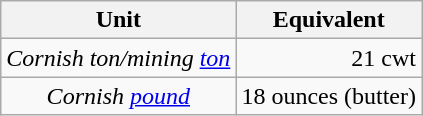<table class="wikitable" style="margin-right:0">
<tr>
<th>Unit</th>
<th>Equivalent</th>
</tr>
<tr>
<td align=center><em>Cornish ton/mining <a href='#'>ton</a></em></td>
<td align=right>21 cwt</td>
</tr>
<tr>
<td align=center><em>Cornish <a href='#'>pound</a></em></td>
<td align=right>18 ounces (butter)</td>
</tr>
</table>
